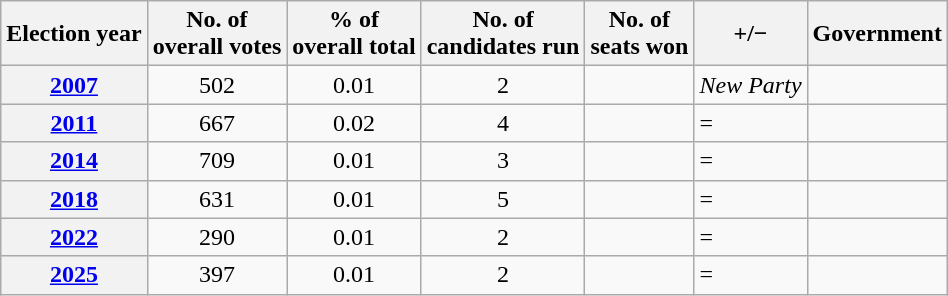<table class="wikitable plainrowheaders">
<tr>
<th scope="col">Election year</th>
<th scope="col">No. of<br>overall votes</th>
<th scope="col">% of<br>overall total</th>
<th scope="col">No. of<br>candidates run</th>
<th scope="col">No. of<br>seats won</th>
<th scope="col">+/−</th>
<th scope="col">Government</th>
</tr>
<tr>
<th scope="row"><a href='#'>2007</a></th>
<td align="center">502</td>
<td align="center">0.01</td>
<td align="center">2</td>
<td><small> </small></td>
<td><em>New Party</em></td>
<td></td>
</tr>
<tr>
<th scope="row"><a href='#'>2011</a></th>
<td align="center">667</td>
<td align="center">0.02</td>
<td align="center">4</td>
<td><small> </small></td>
<td>=</td>
<td></td>
</tr>
<tr>
<th scope="row"><a href='#'>2014</a></th>
<td align="center">709</td>
<td align="center">0.01</td>
<td align="center">3</td>
<td><small> </small></td>
<td>=</td>
<td></td>
</tr>
<tr>
<th scope="row"><a href='#'>2018</a></th>
<td align="center">631</td>
<td align="center">0.01</td>
<td align="center">5</td>
<td><small> </small></td>
<td>=</td>
<td></td>
</tr>
<tr>
<th scope="row"><a href='#'>2022</a></th>
<td align="center">290</td>
<td align="center">0.01</td>
<td align="center">2</td>
<td><small> </small></td>
<td>=</td>
<td></td>
</tr>
<tr>
<th scope="row"><a href='#'>2025</a></th>
<td align="center">397</td>
<td align="center">0.01</td>
<td align="center">2</td>
<td><small> </small></td>
<td>=</td>
<td></td>
</tr>
</table>
